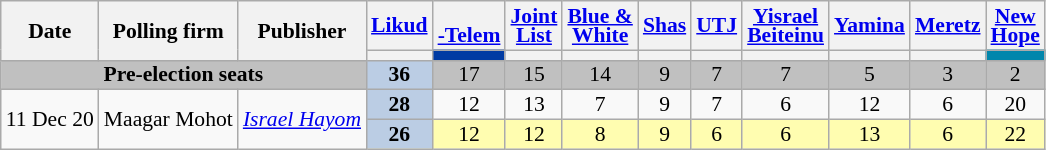<table class="wikitable sortable" style=text-align:center;font-size:90%;line-height:13px>
<tr>
<th rowspan=2>Date</th>
<th rowspan=2>Polling firm</th>
<th rowspan=2>Publisher</th>
<th><a href='#'>Likud</a></th>
<th><a href='#'><br>-Telem</a></th>
<th><a href='#'>Joint<br>List</a></th>
<th><a href='#'>Blue &<br>White</a></th>
<th><a href='#'>Shas</a></th>
<th><a href='#'>UTJ</a></th>
<th><a href='#'>Yisrael<br>Beiteinu</a></th>
<th><a href='#'>Yamina</a></th>
<th><a href='#'>Meretz</a></th>
<th><a href='#'>New<br>Hope</a></th>
</tr>
<tr>
<th style=background:></th>
<th style=background:#003BA3></th>
<th style=background:></th>
<th style=background:></th>
<th style=background:></th>
<th style=background:></th>
<th style=background:></th>
<th style=background:></th>
<th style=background:></th>
<th style=background:#0086AC></th>
</tr>
<tr style=background:silver>
<td colspan=3><strong>Pre-election seats</strong></td>
<td style=background:#BBCDE4><strong>36</strong>	</td>
<td>17					</td>
<td>15					</td>
<td>14					</td>
<td>9					</td>
<td>7					</td>
<td>7					</td>
<td>5					</td>
<td>3					</td>
<td>2					</td>
</tr>
<tr>
<td rowspan=2 data-sort-value=2020-12-11>11 Dec 20</td>
<td rowspan=2>Maagar Mohot</td>
<td rowspan=2><em><a href='#'>Israel Hayom</a></em></td>
<td style=background:#BBCDE4><strong>28</strong>	</td>
<td>12					</td>
<td>13					</td>
<td>7					</td>
<td>9					</td>
<td>7					</td>
<td>6					</td>
<td>12					</td>
<td>6					</td>
<td>20					</td>
</tr>
<tr style=background:#fffdb0>
<td style=background:#BBCDE4><strong>26</strong>	</td>
<td>12					</td>
<td>12					</td>
<td>8					</td>
<td>9					</td>
<td>6					</td>
<td>6					</td>
<td>13					</td>
<td>6					</td>
<td>22					</td>
</tr>
</table>
